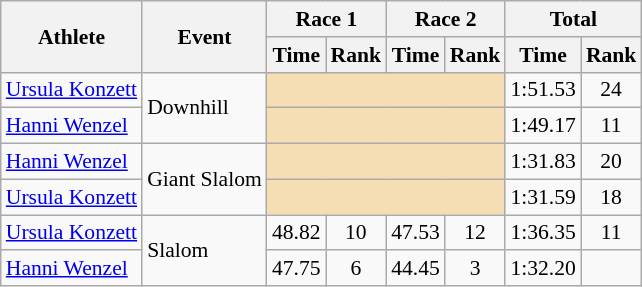<table class="wikitable" style="font-size:90%">
<tr>
<th rowspan="2">Athlete</th>
<th rowspan="2">Event</th>
<th colspan="2">Race 1</th>
<th colspan="2">Race 2</th>
<th colspan="2">Total</th>
</tr>
<tr>
<th>Time</th>
<th>Rank</th>
<th>Time</th>
<th>Rank</th>
<th>Time</th>
<th>Rank</th>
</tr>
<tr>
<td><a href='#'>Ursula Konzett</a></td>
<td rowspan="2">Downhill</td>
<td colspan="4" bgcolor="wheat"></td>
<td align="center">1:51.53</td>
<td align="center">24</td>
</tr>
<tr>
<td><a href='#'>Hanni Wenzel</a></td>
<td colspan="4" bgcolor="wheat"></td>
<td align="center">1:49.17</td>
<td align="center">11</td>
</tr>
<tr>
<td><a href='#'>Hanni Wenzel</a></td>
<td rowspan="2">Giant Slalom</td>
<td colspan="4" bgcolor="wheat"></td>
<td align="center">1:31.83</td>
<td align="center">20</td>
</tr>
<tr>
<td><a href='#'>Ursula Konzett</a></td>
<td colspan="4" bgcolor="wheat"></td>
<td align="center">1:31.59</td>
<td align="center">18</td>
</tr>
<tr>
<td><a href='#'>Ursula Konzett</a></td>
<td rowspan="2">Slalom</td>
<td align="center">48.82</td>
<td align="center">10</td>
<td align="center">47.53</td>
<td align="center">12</td>
<td align="center">1:36.35</td>
<td align="center">11</td>
</tr>
<tr>
<td><a href='#'>Hanni Wenzel</a></td>
<td align="center">47.75</td>
<td align="center">6</td>
<td align="center">44.45</td>
<td align="center">3</td>
<td align="center">1:32.20</td>
<td align="center"></td>
</tr>
</table>
